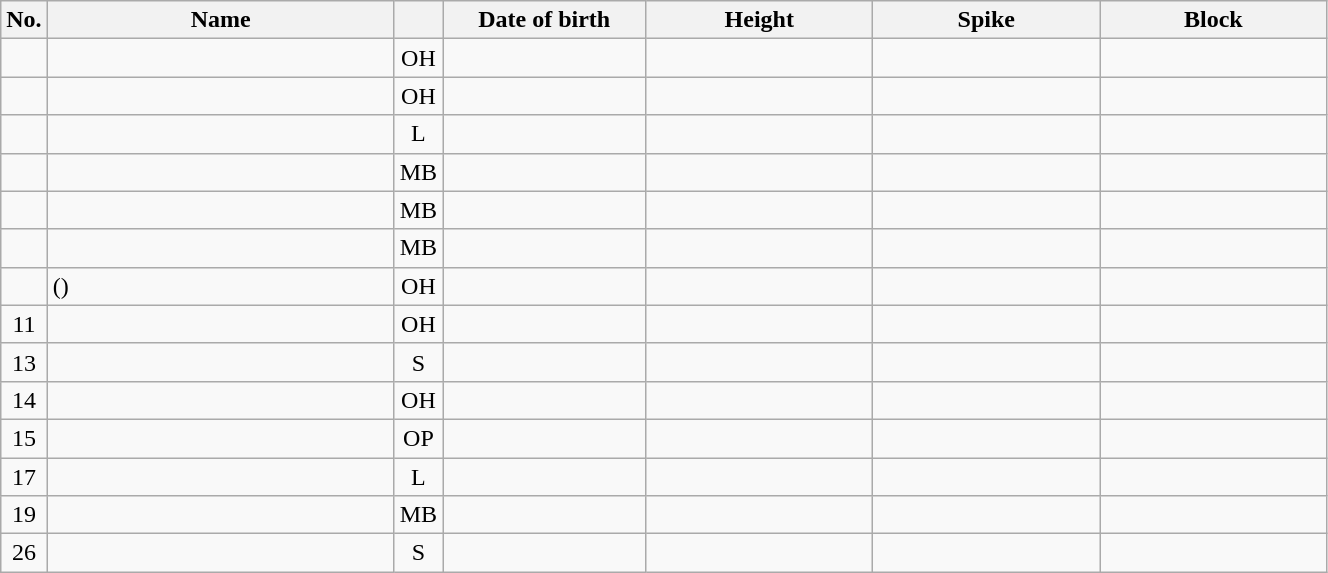<table class="wikitable sortable" style="font-size:100%; text-align:center;">
<tr>
<th>No.</th>
<th style="width:14em">Name</th>
<th></th>
<th style="width:8em">Date of birth</th>
<th style="width:9em">Height</th>
<th style="width:9em">Spike</th>
<th style="width:9em">Block</th>
</tr>
<tr>
<td></td>
<td align=left></td>
<td>OH</td>
<td align=right></td>
<td></td>
<td></td>
<td></td>
</tr>
<tr>
<td></td>
<td align=left></td>
<td>OH</td>
<td align=right></td>
<td></td>
<td></td>
<td></td>
</tr>
<tr>
<td></td>
<td align=left></td>
<td>L</td>
<td align=right></td>
<td></td>
<td></td>
<td></td>
</tr>
<tr>
<td></td>
<td align=left></td>
<td>MB</td>
<td align=right></td>
<td></td>
<td></td>
<td></td>
</tr>
<tr>
<td></td>
<td align=left></td>
<td>MB</td>
<td align=right></td>
<td></td>
<td></td>
<td></td>
</tr>
<tr>
<td></td>
<td align=left></td>
<td>MB</td>
<td align=right></td>
<td></td>
<td></td>
<td></td>
</tr>
<tr>
<td></td>
<td align=left> ()</td>
<td>OH</td>
<td align=right></td>
<td></td>
<td></td>
<td></td>
</tr>
<tr>
<td>11</td>
<td align=left></td>
<td>OH</td>
<td align=right></td>
<td></td>
<td></td>
<td></td>
</tr>
<tr>
<td>13</td>
<td align=left></td>
<td>S</td>
<td align=right></td>
<td></td>
<td></td>
<td></td>
</tr>
<tr>
<td>14</td>
<td align=left></td>
<td>OH</td>
<td align=right></td>
<td></td>
<td></td>
<td></td>
</tr>
<tr>
<td>15</td>
<td align=left></td>
<td>OP</td>
<td align=right></td>
<td></td>
<td></td>
<td></td>
</tr>
<tr>
<td>17</td>
<td align=left></td>
<td>L</td>
<td align=right></td>
<td></td>
<td></td>
<td></td>
</tr>
<tr>
<td>19</td>
<td align=left></td>
<td>MB</td>
<td align=right></td>
<td></td>
<td></td>
<td></td>
</tr>
<tr>
<td>26</td>
<td align=left></td>
<td>S</td>
<td align=right></td>
<td></td>
<td></td>
<td></td>
</tr>
</table>
